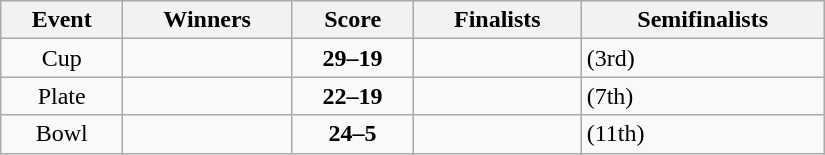<table class="wikitable" width=550 style="text-align: center">
<tr>
<th>Event</th>
<th>Winners</th>
<th>Score</th>
<th>Finalists</th>
<th>Semifinalists</th>
</tr>
<tr>
<td>Cup</td>
<td align=left><strong></strong></td>
<td><strong>29–19</strong></td>
<td align=left></td>
<td align=left> (3rd)<br></td>
</tr>
<tr>
<td>Plate</td>
<td align=left><strong></strong></td>
<td><strong>22–19</strong></td>
<td align=left></td>
<td align=left> (7th)<br></td>
</tr>
<tr>
<td>Bowl</td>
<td align=left><strong></strong></td>
<td><strong>24–5</strong></td>
<td align=left></td>
<td align=left> (11th)<br></td>
</tr>
</table>
